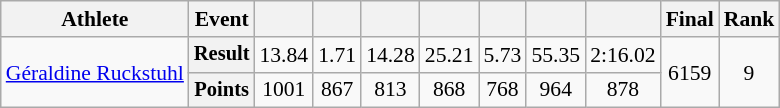<table class="wikitable" style="font-size:90%">
<tr>
<th>Athlete</th>
<th>Event</th>
<th></th>
<th></th>
<th></th>
<th></th>
<th></th>
<th></th>
<th></th>
<th>Final</th>
<th>Rank</th>
</tr>
<tr style=text-align:center>
<td rowspan=2 style=text-align:left rowspan=2><a href='#'>Géraldine Ruckstuhl</a></td>
<th style="font-size:95%">Result</th>
<td>13.84</td>
<td>1.71</td>
<td>14.28</td>
<td>25.21</td>
<td>5.73</td>
<td>55.35</td>
<td>2:16.02</td>
<td rowspan=2>6159</td>
<td rowspan=2>9</td>
</tr>
<tr style=text-align:center>
<th style="font-size:95%">Points</th>
<td>1001</td>
<td>867</td>
<td>813</td>
<td>868</td>
<td>768</td>
<td>964</td>
<td>878</td>
</tr>
</table>
